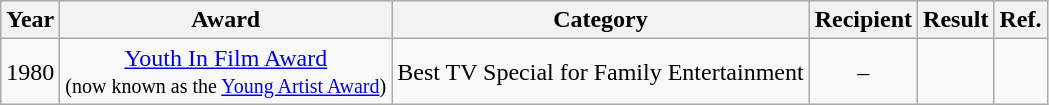<table class="wikitable">
<tr>
<th>Year</th>
<th>Award</th>
<th>Category</th>
<th>Recipient</th>
<th>Result</th>
<th>Ref.</th>
</tr>
<tr>
<td>1980</td>
<td align=center><a href='#'>Youth In Film Award</a><br><small>(now known as the <a href='#'>Young Artist Award</a>)</small></td>
<td>Best TV Special for Family Entertainment</td>
<td align=center>–</td>
<td></td>
<td align=center></td>
</tr>
</table>
